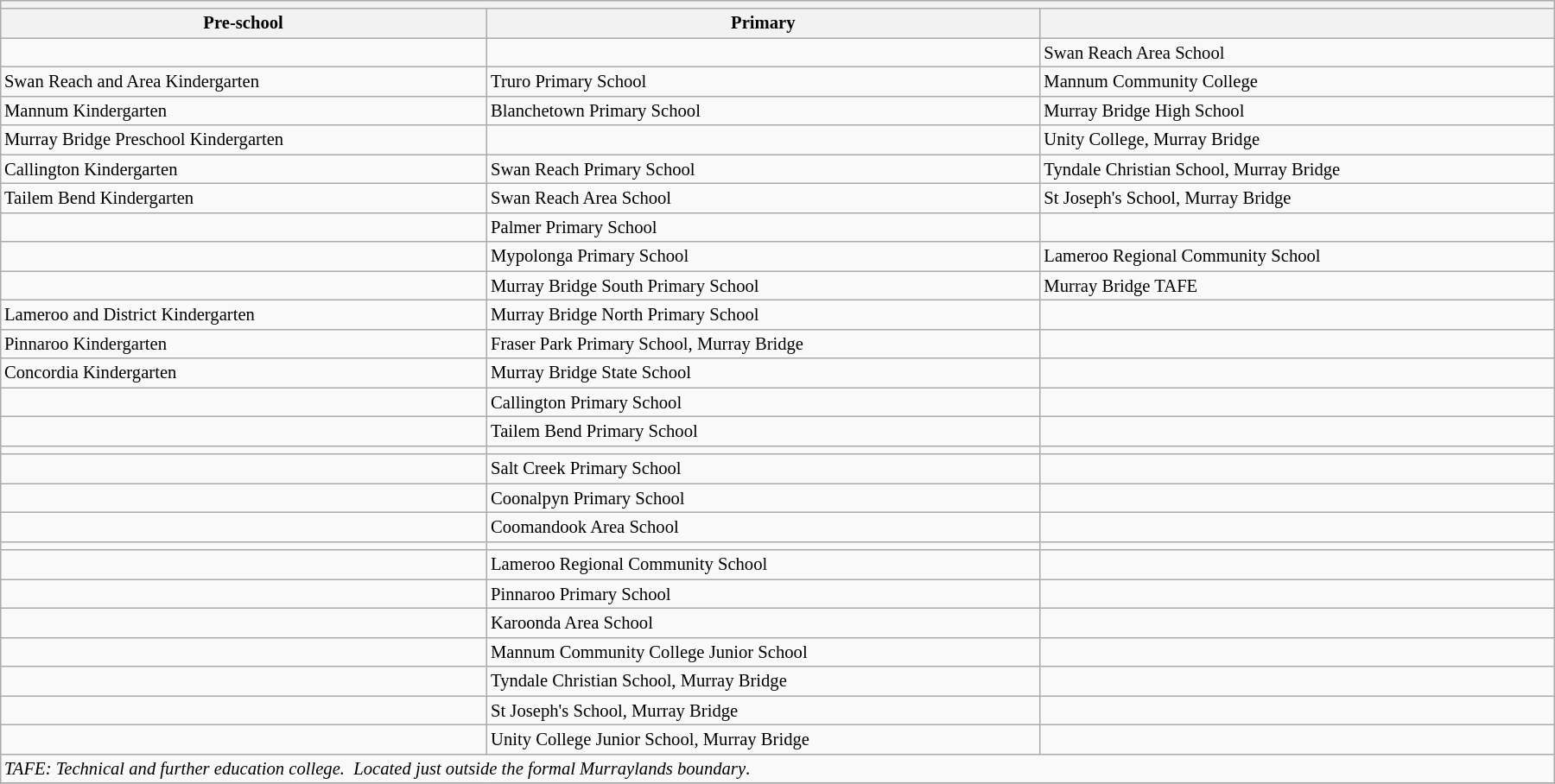<table class="wikitable floatleft mw-collapsible mw-collapsed" border= "1" style= "width:95%; font-size: 86%; float:left; margin-left:2em; margin-right:2em; margin-bottom:2em">
<tr>
<th colspan="3"></th>
</tr>
<tr>
<th scope="col">Pre-school</th>
<th scope="col">Primary</th>
<th scope="col"></big></th>
</tr>
<tr>
<td></big></td>
<td></big></td>
<td>Swan Reach Area School</td>
</tr>
<tr>
<td>Swan Reach and Area Kindergarten</td>
<td>Truro Primary School</td>
<td>Mannum Community College</td>
</tr>
<tr>
<td>Mannum Kindergarten</td>
<td>Blanchetown Primary School</td>
<td>Murray Bridge High School</td>
</tr>
<tr>
<td>Murray Bridge Preschool Kindergarten</td>
<td></big></td>
<td>Unity College, Murray Bridge</td>
</tr>
<tr>
<td>Callington Kindergarten</td>
<td>Swan Reach Primary School</td>
<td>Tyndale Christian School, Murray Bridge</td>
</tr>
<tr>
<td>Tailem Bend Kindergarten</td>
<td>Swan Reach Area School</td>
<td>St Joseph's School, Murray Bridge</td>
</tr>
<tr>
<td></big></td>
<td>Palmer Primary School</td>
<td></big></td>
</tr>
<tr>
<td></big></td>
<td>Mypolonga Primary School</td>
<td>Lameroo Regional Community School</td>
</tr>
<tr>
<td></big></td>
<td>Murray Bridge South Primary School</td>
<td>Murray Bridge TAFE</td>
</tr>
<tr>
<td>Lameroo and District Kindergarten</td>
<td>Murray Bridge North Primary School</td>
<td></td>
</tr>
<tr>
<td>Pinnaroo Kindergarten</td>
<td>Fraser Park Primary School, Murray Bridge</td>
<td></td>
</tr>
<tr>
<td>Concordia Kindergarten</td>
<td>Murray Bridge State School</td>
<td></td>
</tr>
<tr>
<td></td>
<td>Callington Primary School</td>
<td></td>
</tr>
<tr>
<td></td>
<td>Tailem Bend Primary School</td>
<td></td>
</tr>
<tr>
<td></td>
<td></big></td>
<td></td>
</tr>
<tr>
<td></td>
<td>Salt Creek Primary School</td>
<td></td>
</tr>
<tr>
<td></td>
<td>Coonalpyn Primary School</td>
<td></td>
</tr>
<tr>
<td></td>
<td>Coomandook Area School</td>
<td></td>
</tr>
<tr>
<td></td>
<td></big></td>
<td></td>
</tr>
<tr>
<td></td>
<td>Lameroo Regional Community School</td>
<td></td>
</tr>
<tr>
<td></td>
<td>Pinnaroo Primary School</td>
<td></td>
</tr>
<tr>
<td></td>
<td>Karoonda Area School</td>
<td></td>
</tr>
<tr>
<td></td>
<td>Mannum Community College Junior School</td>
<td></td>
</tr>
<tr>
<td></td>
<td>Tyndale Christian School, Murray Bridge</td>
<td></td>
</tr>
<tr>
<td></td>
<td>St Joseph's School, Murray Bridge</td>
<td></td>
</tr>
<tr>
<td></td>
<td>Unity College Junior School, Murray Bridge</td>
<td></td>
</tr>
<tr>
<td colspan="3"></big><em>TAFE: Technical and further education college.</em>  </big><em>Located just outside the formal Murraylands boundary</em>.</td>
</tr>
<tr>
</tr>
</table>
